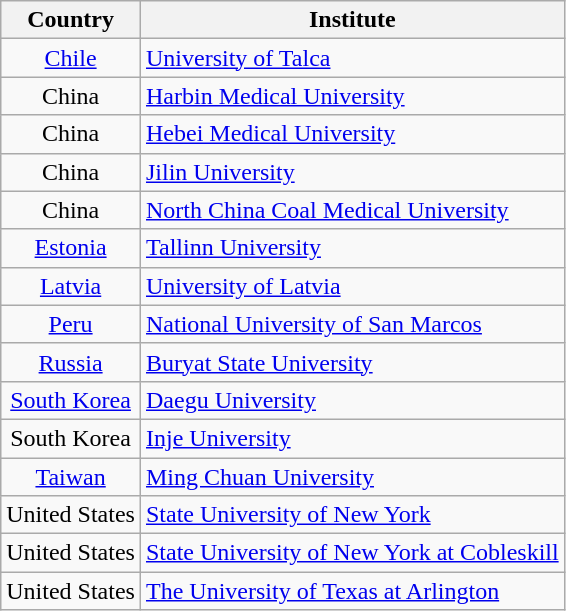<table class="wikitable">
<tr>
<th>Country</th>
<th>Institute</th>
</tr>
<tr>
<td align="center"><a href='#'>Chile</a></td>
<td><a href='#'>University of Talca</a></td>
</tr>
<tr>
<td align="center">China</td>
<td><a href='#'>Harbin Medical University</a></td>
</tr>
<tr>
<td align="center">China</td>
<td><a href='#'>Hebei Medical University</a></td>
</tr>
<tr>
<td align="center">China</td>
<td><a href='#'>Jilin University</a></td>
</tr>
<tr>
<td align="center">China</td>
<td><a href='#'>North China Coal Medical University</a></td>
</tr>
<tr>
<td align="center"><a href='#'>Estonia</a></td>
<td><a href='#'>Tallinn University</a></td>
</tr>
<tr>
<td align="center"><a href='#'>Latvia</a></td>
<td><a href='#'>University of Latvia</a></td>
</tr>
<tr>
<td align="center"><a href='#'>Peru</a></td>
<td><a href='#'>National University of San Marcos</a></td>
</tr>
<tr>
<td align="center"><a href='#'>Russia</a></td>
<td><a href='#'>Buryat State University</a></td>
</tr>
<tr>
<td align="center"><a href='#'>South Korea</a></td>
<td><a href='#'>Daegu University</a></td>
</tr>
<tr>
<td align="center">South Korea</td>
<td><a href='#'>Inje University</a></td>
</tr>
<tr>
<td align="center"><a href='#'>Taiwan</a></td>
<td><a href='#'>Ming Chuan University</a></td>
</tr>
<tr>
<td align="center">United States</td>
<td><a href='#'>State University of New York</a></td>
</tr>
<tr>
<td align="center">United States</td>
<td><a href='#'>State University of New York at Cobleskill</a></td>
</tr>
<tr>
<td align="center">United States</td>
<td><a href='#'>The University of Texas at Arlington</a></td>
</tr>
</table>
